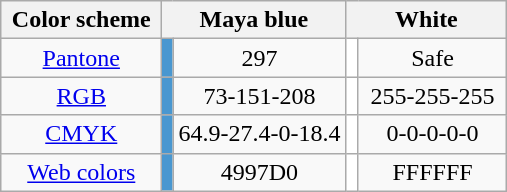<table class="wikitable">
<tr>
<th width=100>Color scheme</th>
<th colspan=2 width=100>Maya blue</th>
<th colspan=2 width=100>White</th>
</tr>
<tr align=center>
<td><a href='#'>Pantone</a></td>
<td style="background-color:#4997D0"></td>
<td>297</td>
<td style="background-color:white"></td>
<td>Safe</td>
</tr>
<tr align=center>
<td><a href='#'>RGB</a></td>
<td style="background-color:#4997D0"></td>
<td>73-151-208</td>
<td style="background-color:white"></td>
<td>255-255-255</td>
</tr>
<tr align=center>
<td><a href='#'>CMYK</a></td>
<td style="background-color:#4997D0"></td>
<td>64.9-27.4-0-18.4</td>
<td style="background-color:white"></td>
<td>0-0-0-0-0</td>
</tr>
<tr align=center>
<td><a href='#'>Web colors</a></td>
<td style="background-color:#4997D0"></td>
<td>4997D0</td>
<td style="background-color:white"></td>
<td>FFFFFF</td>
</tr>
</table>
